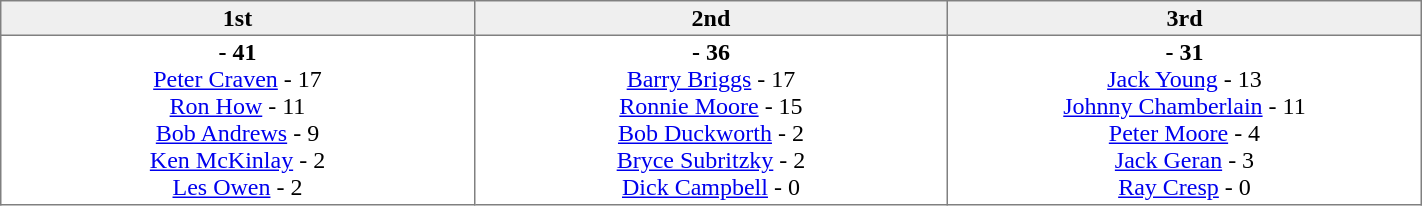<table border=1 cellpadding=2 cellspacing=0 width=75% style="border-collapse:collapse">
<tr align=center style="background:#efefef;">
<th width=20% >1st</th>
<th width=20% >2nd</th>
<th width=20% >3rd</th>
</tr>
<tr align=center>
<td valign=top ><strong> - 41</strong><br><a href='#'>Peter Craven</a> - 17<br><a href='#'>Ron How</a> - 11<br><a href='#'>Bob Andrews</a> - 9<br><a href='#'>Ken McKinlay</a> - 2<br><a href='#'>Les Owen</a> - 2</td>
<td valign=top ><strong> - 36</strong><br><a href='#'>Barry Briggs</a> - 17<br><a href='#'>Ronnie Moore</a> - 15<br><a href='#'>Bob Duckworth</a> - 2<br><a href='#'>Bryce Subritzky</a> - 2<br><a href='#'>Dick Campbell</a> - 0</td>
<td valign=top ><strong> - 31</strong><br><a href='#'>Jack Young</a> - 13<br><a href='#'>Johnny Chamberlain</a> - 11<br><a href='#'>Peter Moore</a> - 4<br><a href='#'>Jack Geran</a> - 3<br><a href='#'>Ray Cresp</a> - 0</td>
</tr>
</table>
